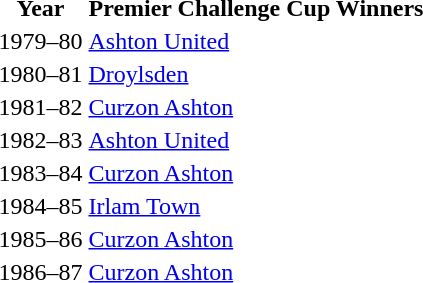<table>
<tr>
<th>Year</th>
<th>Premier Challenge Cup Winners</th>
</tr>
<tr>
<td>1979–80</td>
<td><a href='#'>Ashton United</a></td>
</tr>
<tr>
<td>1980–81</td>
<td><a href='#'>Droylsden</a></td>
</tr>
<tr>
<td>1981–82</td>
<td><a href='#'>Curzon Ashton</a></td>
</tr>
<tr>
<td>1982–83</td>
<td><a href='#'>Ashton United</a></td>
</tr>
<tr>
<td>1983–84</td>
<td><a href='#'>Curzon Ashton</a></td>
</tr>
<tr>
<td>1984–85</td>
<td><a href='#'>Irlam Town</a></td>
</tr>
<tr>
<td>1985–86</td>
<td><a href='#'>Curzon Ashton</a></td>
</tr>
<tr>
<td>1986–87</td>
<td><a href='#'>Curzon Ashton</a></td>
</tr>
</table>
